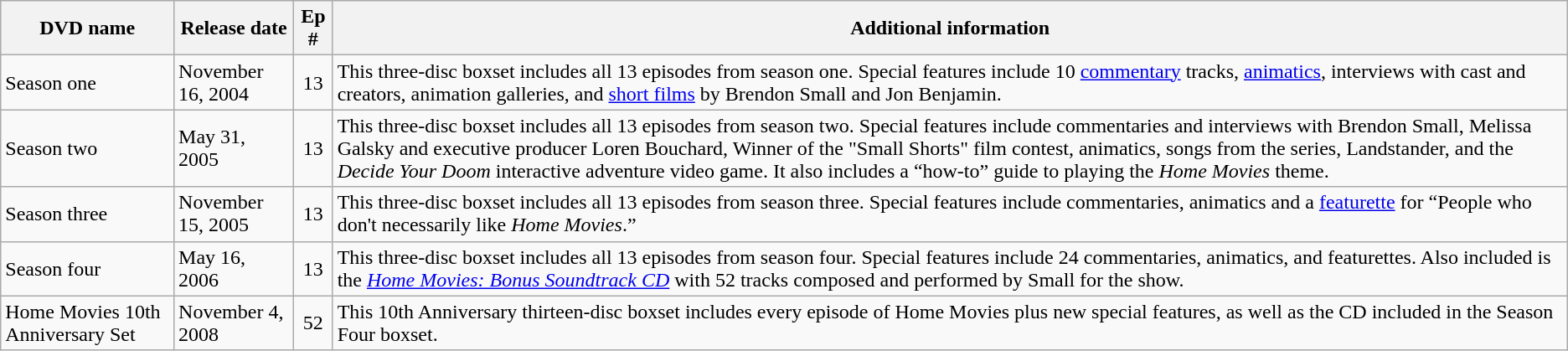<table class="wikitable">
<tr>
<th>DVD name</th>
<th>Release date</th>
<th>Ep #</th>
<th>Additional information</th>
</tr>
<tr>
<td>Season one</td>
<td>November 16, 2004</td>
<td style="text-align:center;">13</td>
<td>This three-disc boxset includes all 13 episodes from season one. Special features include 10 <a href='#'>commentary</a> tracks, <a href='#'>animatics</a>, interviews with cast and creators, animation galleries, and <a href='#'>short films</a> by Brendon Small and Jon Benjamin.</td>
</tr>
<tr>
<td>Season two</td>
<td>May 31, 2005</td>
<td style="text-align:center;">13</td>
<td>This three-disc boxset includes all 13 episodes from season two. Special features include commentaries and interviews with Brendon Small, Melissa Galsky and executive producer Loren Bouchard, Winner of the "Small Shorts" film contest, animatics, songs from the series, Landstander, and the <em>Decide Your Doom</em> interactive adventure video game.  It also includes a “how-to” guide to playing the <em>Home Movies</em> theme.</td>
</tr>
<tr>
<td>Season three</td>
<td>November 15, 2005</td>
<td style="text-align:center;">13</td>
<td>This three-disc boxset includes all 13 episodes from season three. Special features include commentaries, animatics and a <a href='#'>featurette</a> for “People who don't necessarily like <em>Home Movies</em>.”</td>
</tr>
<tr>
<td>Season four</td>
<td>May 16, 2006</td>
<td style="text-align:center;">13</td>
<td>This three-disc boxset includes all 13 episodes from season four. Special features include 24 commentaries, animatics, and featurettes. Also included is the <em><a href='#'>Home Movies: Bonus Soundtrack CD</a></em> with 52 tracks composed and performed by Small for the show.</td>
</tr>
<tr>
<td>Home Movies 10th Anniversary Set</td>
<td>November 4, 2008</td>
<td style="text-align:center;">52</td>
<td>This 10th Anniversary thirteen-disc boxset includes every episode of Home Movies plus new special features, as well as the CD included in the Season Four boxset.</td>
</tr>
</table>
